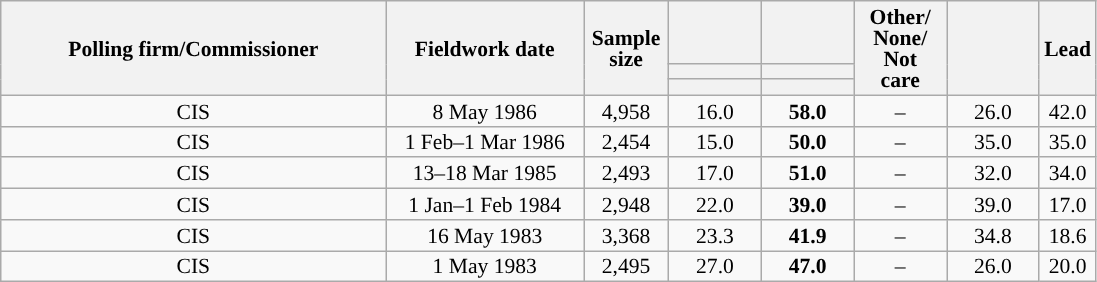<table class="wikitable collapsible collapsed" style="text-align:center; font-size:90%; line-height:14px;">
<tr style="height:42px;">
<th style="width:250px;" rowspan="3">Polling firm/Commissioner</th>
<th style="width:125px;" rowspan="3">Fieldwork date</th>
<th style="width:50px;" rowspan="3">Sample size</th>
<th style="width:55px;"></th>
<th style="width:55px;"></th>
<th style="width:55px;" rowspan="3">Other/<br>None/<br>Not<br>care</th>
<th style="width:55px;" rowspan="3"></th>
<th style="width:30px;" rowspan="3">Lead</th>
</tr>
<tr>
<th style="color:inherit;background:"></th>
<th style="color:inherit;background:"></th>
</tr>
<tr>
<th></th>
<th></th>
</tr>
<tr>
<td>CIS</td>
<td>8 May 1986</td>
<td>4,958</td>
<td>16.0</td>
<td><strong>58.0</strong></td>
<td>–</td>
<td>26.0</td>
<td style="background:">42.0</td>
</tr>
<tr>
<td>CIS</td>
<td>1 Feb–1 Mar 1986</td>
<td>2,454</td>
<td>15.0</td>
<td><strong>50.0</strong></td>
<td>–</td>
<td>35.0</td>
<td style="background:">35.0</td>
</tr>
<tr>
<td>CIS</td>
<td>13–18 Mar 1985</td>
<td>2,493</td>
<td>17.0</td>
<td><strong>51.0</strong></td>
<td>–</td>
<td>32.0</td>
<td style="background:">34.0</td>
</tr>
<tr>
<td>CIS</td>
<td>1 Jan–1 Feb 1984</td>
<td>2,948</td>
<td>22.0</td>
<td><strong>39.0</strong></td>
<td>–</td>
<td>39.0</td>
<td style="background:">17.0</td>
</tr>
<tr>
<td>CIS</td>
<td>16 May 1983</td>
<td>3,368</td>
<td>23.3</td>
<td><strong>41.9</strong></td>
<td>–</td>
<td>34.8</td>
<td style="background:">18.6</td>
</tr>
<tr>
<td>CIS</td>
<td>1 May 1983</td>
<td>2,495</td>
<td>27.0</td>
<td><strong>47.0</strong></td>
<td>–</td>
<td>26.0</td>
<td style="background:">20.0</td>
</tr>
</table>
